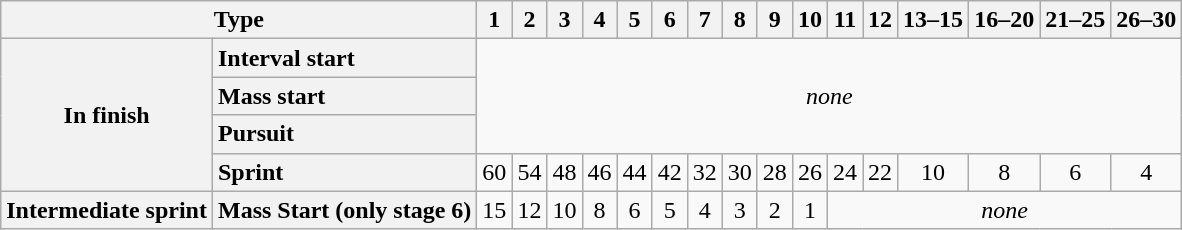<table class="wikitable plainrowheaders " style="text-align: center">
<tr>
<th scope="col" colspan="2">Type</th>
<th scope="col">1</th>
<th scope="col">2</th>
<th scope="col">3</th>
<th scope="col">4</th>
<th scope="col">5</th>
<th scope="col">6</th>
<th scope="col">7</th>
<th scope="col">8</th>
<th scope="col">9</th>
<th scope="col">10</th>
<th scope="col">11</th>
<th scope="col">12</th>
<th scope="col">13–15</th>
<th scope="col">16–20</th>
<th scope="col">21–25</th>
<th scope="col">26–30</th>
</tr>
<tr>
<th scope="row" rowspan=4>In finish</th>
<th scope="row" style="text-align:left;">Interval start</th>
<td rowspan="3" colspan="16"><em>none</em></td>
</tr>
<tr>
<th scope="row" style="text-align:left;">Mass start</th>
</tr>
<tr>
<th scope="row" style="text-align:left;">Pursuit</th>
</tr>
<tr>
<th scope="row" style="text-align:left;">Sprint</th>
<td>60</td>
<td>54</td>
<td>48</td>
<td>46</td>
<td>44</td>
<td>42</td>
<td>32</td>
<td>30</td>
<td>28</td>
<td>26</td>
<td>24</td>
<td>22</td>
<td>10</td>
<td>8</td>
<td>6</td>
<td>4</td>
</tr>
<tr>
<th scope="row">Intermediate sprint</th>
<th scope="row" style="text-align:left;">Mass Start (only stage 6)</th>
<td>15</td>
<td>12</td>
<td>10</td>
<td>8</td>
<td>6</td>
<td>5</td>
<td>4</td>
<td>3</td>
<td>2</td>
<td>1</td>
<td colspan="6"><em>none</em></td>
</tr>
</table>
